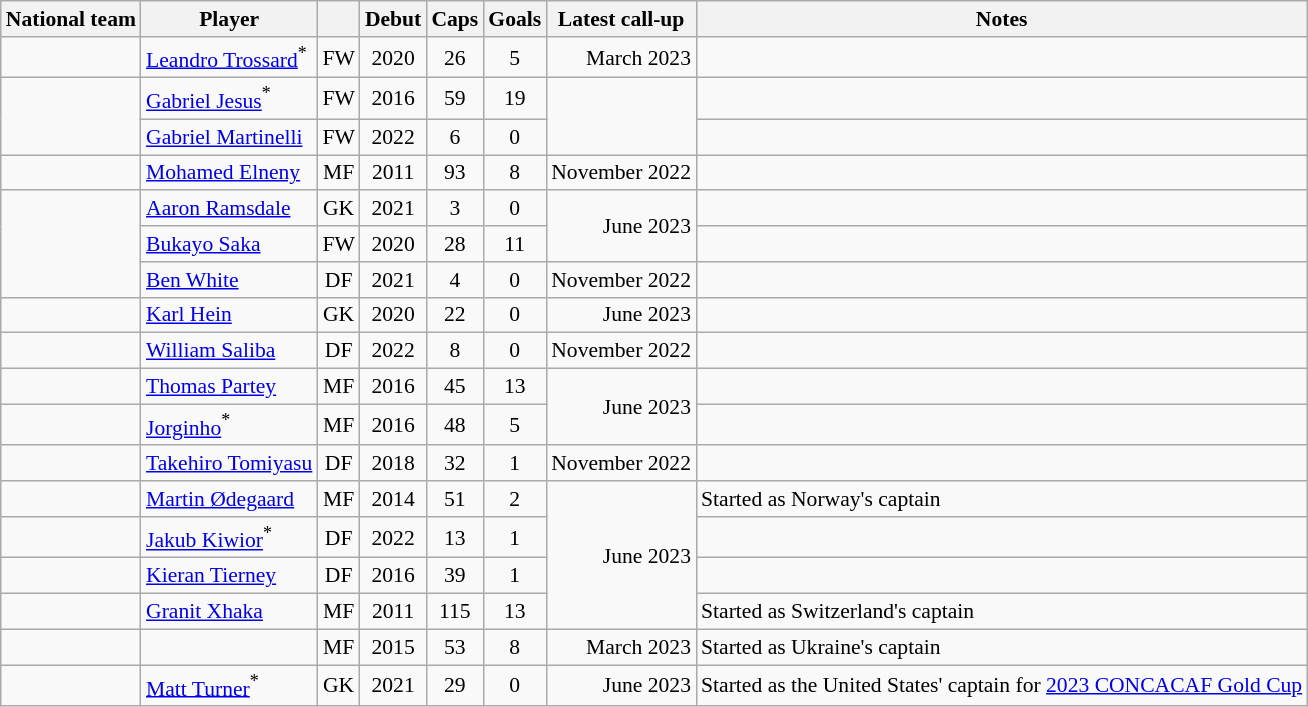<table class="wikitable sortable" style="text-align:center; font-size:90%;">
<tr>
<th>National team</th>
<th>Player</th>
<th></th>
<th>Debut</th>
<th>Caps</th>
<th>Goals</th>
<th>Latest call-up</th>
<th>Notes</th>
</tr>
<tr>
<td style="text-align:left;"></td>
<td style="text-align:left;" data-sort-value="Tros"><a href='#'>Leandro Trossard</a><sup>*</sup></td>
<td>FW</td>
<td>2020</td>
<td>26</td>
<td>5</td>
<td style="text-align:right;">March 2023</td>
<td></td>
</tr>
<tr>
<td rowspan="2" style="text-align:left;"></td>
<td style="text-align:left;" data-sort-value="Jesu"><a href='#'>Gabriel Jesus</a><sup>*</sup></td>
<td>FW</td>
<td>2016</td>
<td>59</td>
<td>19</td>
<td rowspan="2" style="text-align:right;"></td>
<td></td>
</tr>
<tr>
<td style="text-align:left;" data-sort-value="Mart"><a href='#'>Gabriel Martinelli</a></td>
<td>FW</td>
<td>2022</td>
<td>6</td>
<td>0</td>
<td></td>
</tr>
<tr>
<td style="text-align:left;"></td>
<td style="text-align:left;" data-sort-value="Elne"><a href='#'>Mohamed Elneny</a></td>
<td>MF</td>
<td>2011</td>
<td>93</td>
<td>8</td>
<td style="text-align:right;">November 2022</td>
<td></td>
</tr>
<tr>
<td rowspan="3" style="text-align:left;"></td>
<td style="text-align:left;" data-sort-value="Rams"><a href='#'>Aaron Ramsdale</a></td>
<td>GK</td>
<td>2021</td>
<td>3</td>
<td>0</td>
<td rowspan="2" style="text-align:right;">June 2023</td>
<td></td>
</tr>
<tr>
<td style="text-align:left;" data-sort-value="Saka"><a href='#'>Bukayo Saka</a></td>
<td>FW</td>
<td>2020</td>
<td>28</td>
<td>11</td>
<td></td>
</tr>
<tr>
<td style="text-align:left;" data-sort-value="Whit"><a href='#'>Ben White</a></td>
<td>DF</td>
<td>2021</td>
<td>4</td>
<td>0</td>
<td style="text-align:right;">November 2022</td>
<td></td>
</tr>
<tr>
<td style="text-align:left;"></td>
<td style="text-align:left;" data-sort-value="Hein"><a href='#'>Karl Hein</a></td>
<td>GK</td>
<td>2020</td>
<td>22</td>
<td>0</td>
<td style="text-align:right;">June 2023</td>
<td></td>
</tr>
<tr>
<td style="text-align:left;"></td>
<td style="text-align:left;" data-sort-value="Sali"><a href='#'>William Saliba</a></td>
<td>DF</td>
<td>2022</td>
<td>8</td>
<td>0</td>
<td style="text-align:right;">November 2022</td>
<td></td>
</tr>
<tr>
<td style="text-align:left;"></td>
<td style="text-align:left;" data-sort-value="Part"><a href='#'>Thomas Partey</a></td>
<td>MF</td>
<td>2016</td>
<td>45</td>
<td>13</td>
<td rowspan="2" style="text-align:right;">June 2023</td>
<td></td>
</tr>
<tr>
<td style="text-align:left;"></td>
<td style="text-align:left;" data-sort-value="Jorg"><a href='#'>Jorginho</a><sup>*</sup></td>
<td>MF</td>
<td>2016</td>
<td>48</td>
<td>5</td>
<td></td>
</tr>
<tr>
<td style="text-align:left;"></td>
<td style="text-align:left;" data-sort-value="Tomi"><a href='#'>Takehiro Tomiyasu</a></td>
<td>DF</td>
<td>2018</td>
<td>32</td>
<td>1</td>
<td style="text-align:right;">November 2022</td>
<td></td>
</tr>
<tr>
<td style="text-align:left;"></td>
<td style="text-align:left;" data-sort-value="Odeg"><a href='#'>Martin Ødegaard</a></td>
<td>MF</td>
<td>2014</td>
<td>51</td>
<td>2</td>
<td rowspan="4" style="text-align:right;">June 2023</td>
<td style="text-align:left;">Started as Norway's captain</td>
</tr>
<tr>
<td style="text-align:left;"></td>
<td style="text-align:left;" data-sort-value="Kiwi"><a href='#'>Jakub Kiwior</a><sup>*</sup></td>
<td>DF</td>
<td>2022</td>
<td>13</td>
<td>1</td>
<td></td>
</tr>
<tr>
<td style="text-align:left;"></td>
<td style="text-align:left;" data-sort-value="Tier"><a href='#'>Kieran Tierney</a></td>
<td>DF</td>
<td>2016</td>
<td>39</td>
<td>1</td>
<td></td>
</tr>
<tr>
<td style="text-align:left;"></td>
<td style="text-align:left;" data-sort-value="Xhak"><a href='#'>Granit Xhaka</a></td>
<td>MF</td>
<td>2011</td>
<td>115</td>
<td>13</td>
<td style="text-align:left;">Started as Switzerland's captain</td>
</tr>
<tr>
<td style="text-align:left;"></td>
<td style="text-align:left;" data-sort-value="Zinc"></td>
<td>MF</td>
<td>2015</td>
<td>53</td>
<td>8</td>
<td style="text-align:right;">March 2023</td>
<td style="text-align:left;">Started as Ukraine's captain</td>
</tr>
<tr>
<td style="text-align:left;"></td>
<td style="text-align:left;" data-sort-value="Turn"><a href='#'>Matt Turner</a><sup>*</sup></td>
<td>GK</td>
<td>2021</td>
<td>29</td>
<td>0</td>
<td style="text-align:right;">June 2023</td>
<td style="text-align:left;">Started as the United States' captain for <a href='#'>2023 CONCACAF Gold Cup</a></td>
</tr>
</table>
